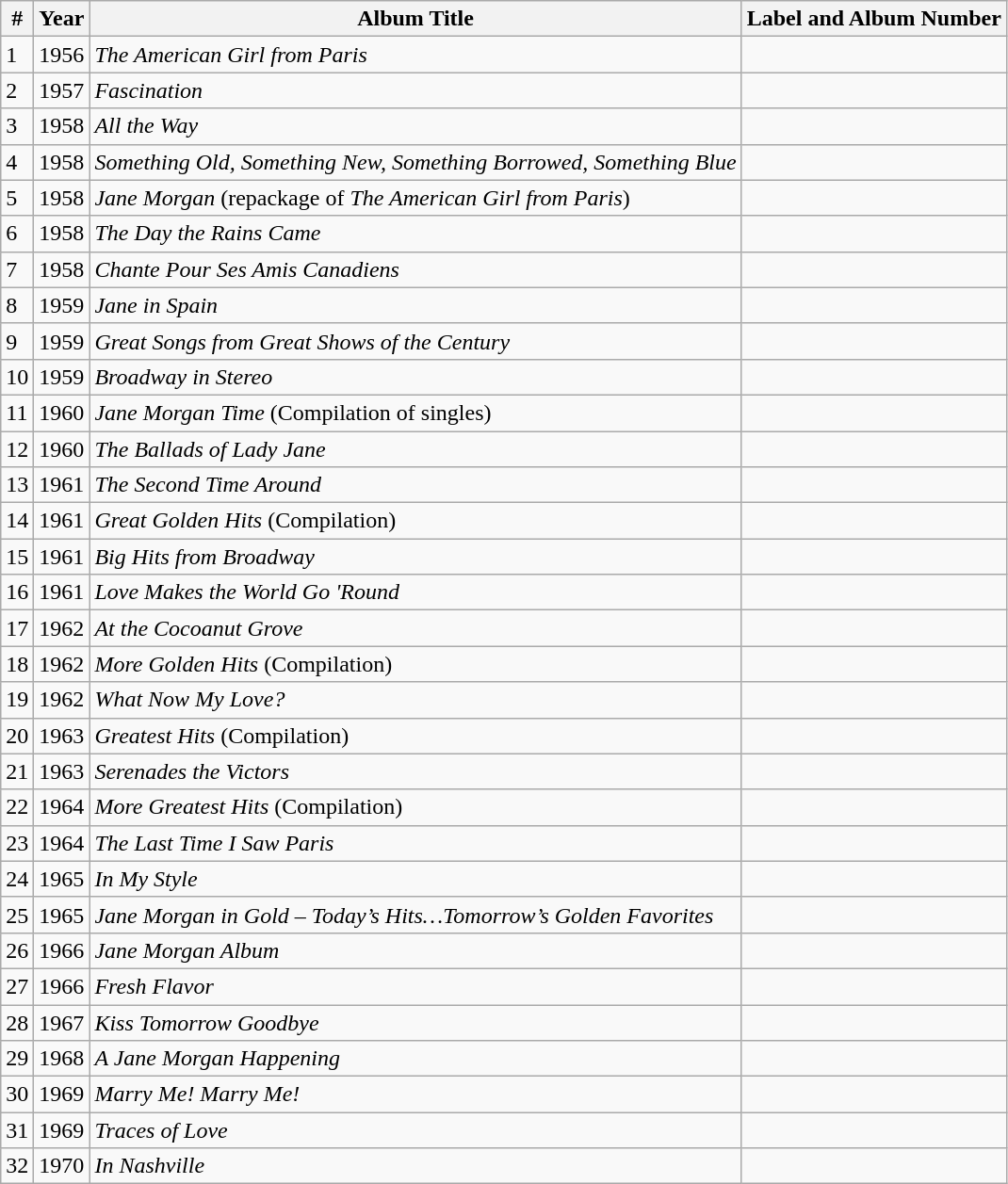<table class=wikitable>
<tr>
<th>#</th>
<th>Year</th>
<th>Album Title</th>
<th>Label and Album Number</th>
</tr>
<tr>
<td>1</td>
<td>1956</td>
<td><em>The American Girl from Paris</em></td>
<td></td>
</tr>
<tr>
<td>2</td>
<td>1957</td>
<td><em>Fascination</em></td>
<td></td>
</tr>
<tr>
<td>3</td>
<td>1958</td>
<td><em>All the Way</em></td>
<td></td>
</tr>
<tr>
<td>4</td>
<td>1958</td>
<td><em>Something Old, Something New, Something Borrowed, Something Blue</em></td>
<td></td>
</tr>
<tr>
<td>5</td>
<td>1958</td>
<td><em>Jane Morgan</em> (repackage of <em>The American Girl from Paris</em>)</td>
<td></td>
</tr>
<tr>
<td>6</td>
<td>1958</td>
<td><em>The Day the Rains Came</em></td>
<td></td>
</tr>
<tr>
<td>7</td>
<td>1958</td>
<td><em>Chante Pour Ses Amis Canadiens</em></td>
<td></td>
</tr>
<tr>
<td>8</td>
<td>1959</td>
<td><em>Jane in Spain</em></td>
<td></td>
</tr>
<tr>
<td>9</td>
<td>1959</td>
<td><em>Great Songs from Great Shows of the Century</em></td>
<td></td>
</tr>
<tr>
<td>10</td>
<td>1959</td>
<td><em>Broadway in Stereo</em></td>
<td></td>
</tr>
<tr>
<td>11</td>
<td>1960</td>
<td><em>Jane Morgan Time</em> (Compilation of singles)</td>
<td></td>
</tr>
<tr>
<td>12</td>
<td>1960</td>
<td><em>The Ballads of Lady Jane</em></td>
<td></td>
</tr>
<tr>
<td>13</td>
<td>1961</td>
<td><em>The Second Time Around</em></td>
<td></td>
</tr>
<tr>
<td>14</td>
<td>1961</td>
<td><em>Great Golden Hits</em> (Compilation)</td>
<td></td>
</tr>
<tr>
<td>15</td>
<td>1961</td>
<td><em>Big Hits from Broadway</em></td>
<td></td>
</tr>
<tr>
<td>16</td>
<td>1961</td>
<td><em>Love Makes the World Go 'Round</em></td>
<td></td>
</tr>
<tr>
<td>17</td>
<td>1962</td>
<td><em>At the Cocoanut Grove</em></td>
<td></td>
</tr>
<tr>
<td>18</td>
<td>1962</td>
<td><em>More Golden Hits</em> (Compilation)</td>
<td></td>
</tr>
<tr>
<td>19</td>
<td>1962</td>
<td><em>What Now My Love?</em></td>
<td></td>
</tr>
<tr>
<td>20</td>
<td>1963</td>
<td><em>Greatest Hits</em> (Compilation)</td>
<td></td>
</tr>
<tr>
<td>21</td>
<td>1963</td>
<td><em>Serenades the Victors</em></td>
<td></td>
</tr>
<tr>
<td>22</td>
<td>1964</td>
<td><em>More Greatest Hits</em> (Compilation)</td>
<td></td>
</tr>
<tr>
<td>23</td>
<td>1964</td>
<td><em>The Last Time I Saw Paris</em></td>
<td></td>
</tr>
<tr>
<td>24</td>
<td>1965</td>
<td><em>In My Style</em></td>
<td></td>
</tr>
<tr>
<td>25</td>
<td>1965</td>
<td><em>Jane Morgan in Gold – Today’s Hits…Tomorrow’s Golden Favorites</em></td>
<td></td>
</tr>
<tr>
<td>26</td>
<td>1966</td>
<td><em>Jane Morgan Album</em></td>
<td></td>
</tr>
<tr>
<td>27</td>
<td>1966</td>
<td><em>Fresh Flavor</em></td>
<td></td>
</tr>
<tr>
<td>28</td>
<td>1967</td>
<td><em>Kiss Tomorrow Goodbye</em></td>
<td></td>
</tr>
<tr>
<td>29</td>
<td>1968</td>
<td><em>A Jane Morgan Happening</em></td>
<td></td>
</tr>
<tr>
<td>30</td>
<td>1969</td>
<td><em>Marry Me! Marry Me!</em></td>
<td></td>
</tr>
<tr>
<td>31</td>
<td>1969</td>
<td><em>Traces of Love</em></td>
<td></td>
</tr>
<tr>
<td>32</td>
<td>1970</td>
<td><em>In Nashville</em></td>
<td></td>
</tr>
</table>
